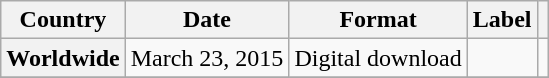<table class="wikitable plainrowheaders">
<tr>
<th scope="col">Country</th>
<th scope="col">Date</th>
<th scope="col">Format</th>
<th scope="col">Label</th>
<th scope="col"></th>
</tr>
<tr>
<th scope="row">Worldwide</th>
<td>March 23, 2015</td>
<td>Digital download</td>
<td></td>
<td></td>
</tr>
<tr>
</tr>
</table>
